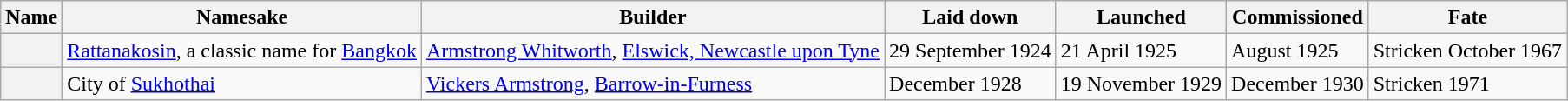<table class="wikitable plainrowheaders">
<tr>
<th scope="col">Name</th>
<th scope="col">Namesake</th>
<th scope="col">Builder</th>
<th scope="col">Laid down</th>
<th scope="col">Launched</th>
<th scope="col">Commissioned</th>
<th scope="col">Fate</th>
</tr>
<tr>
<th scope="row"></th>
<td><a href='#'>Rattanakosin</a>, a classic name for <a href='#'>Bangkok</a></td>
<td><a href='#'>Armstrong Whitworth</a>, <a href='#'>Elswick, Newcastle upon Tyne</a></td>
<td>29 September 1924</td>
<td>21 April 1925</td>
<td>August 1925</td>
<td>Stricken October 1967</td>
</tr>
<tr>
<th scope="row"></th>
<td>City of <a href='#'>Sukhothai</a></td>
<td><a href='#'>Vickers Armstrong</a>, <a href='#'>Barrow-in-Furness</a></td>
<td>December 1928</td>
<td>19 November 1929</td>
<td>December 1930</td>
<td>Stricken 1971</td>
</tr>
</table>
